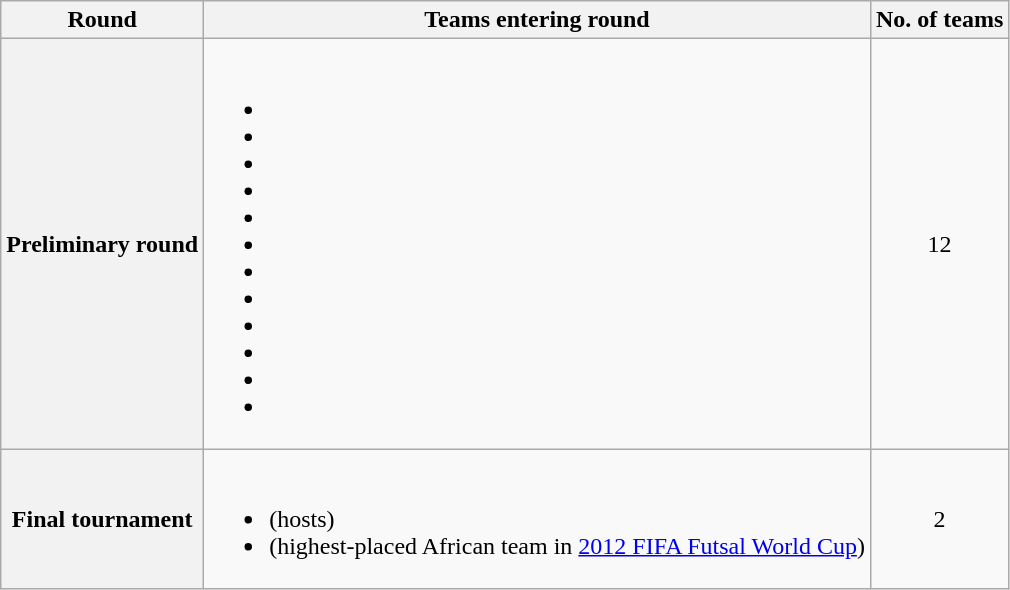<table class="wikitable">
<tr>
<th>Round</th>
<th>Teams entering round</th>
<th>No. of teams</th>
</tr>
<tr>
<th>Preliminary round</th>
<td><br><ul><li></li><li></li><li></li><li></li><li></li><li></li><li></li><li></li><li></li><li></li><li></li><li></li></ul></td>
<td align=center>12</td>
</tr>
<tr>
<th>Final tournament</th>
<td><br><ul><li> (hosts)</li><li> (highest-placed African team in <a href='#'>2012 FIFA Futsal World Cup</a>)</li></ul></td>
<td align=center>2</td>
</tr>
</table>
